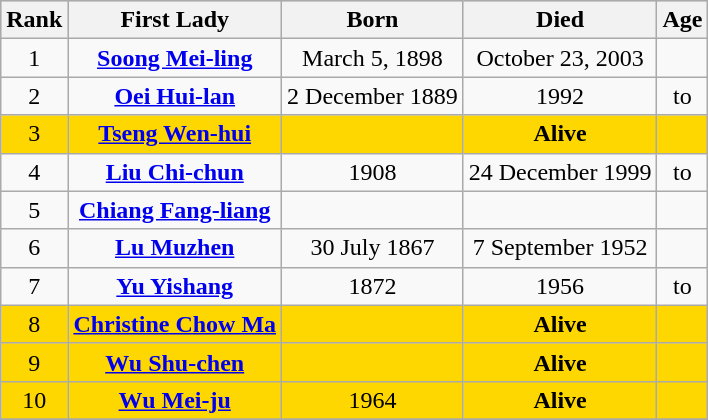<table class="wikitable" style="text-align:center;">
<tr style="background:#cccccc">
<th>Rank</th>
<th>First Lady</th>
<th>Born</th>
<th>Died</th>
<th>Age</th>
</tr>
<tr>
<td>1</td>
<td><strong><a href='#'>Soong Mei-ling</a></strong></td>
<td>March 5, 1898</td>
<td>October 23, 2003</td>
<td></td>
</tr>
<tr>
<td>2</td>
<td><strong><a href='#'>Oei Hui-lan</a></strong></td>
<td>2 December 1889</td>
<td>1992</td>
<td> to </td>
</tr>
<tr bgcolor="gold">
<td>3</td>
<td><strong><a href='#'>Tseng Wen-hui</a></strong></td>
<td></td>
<td><strong>Alive</strong></td>
<td></td>
</tr>
<tr>
<td>4</td>
<td><strong><a href='#'>Liu Chi-chun</a></strong></td>
<td>1908</td>
<td>24 December 1999</td>
<td> to </td>
</tr>
<tr>
<td>5</td>
<td><strong><a href='#'>Chiang Fang-liang</a></strong></td>
<td></td>
<td></td>
<td></td>
</tr>
<tr>
<td>6</td>
<td><strong><a href='#'>Lu Muzhen</a></strong><br></td>
<td>30 July 1867</td>
<td>7 September 1952</td>
<td></td>
</tr>
<tr>
<td>7</td>
<td><strong><a href='#'>Yu Yishang</a></strong></td>
<td>1872</td>
<td>1956</td>
<td> to </td>
</tr>
<tr bgcolor="gold">
<td>8</td>
<td><strong><a href='#'>Christine Chow Ma</a></strong></td>
<td></td>
<td><strong>Alive</strong></td>
<td></td>
</tr>
<tr bgcolor="gold">
<td>9</td>
<td><strong><a href='#'>Wu Shu-chen</a></strong></td>
<td></td>
<td><strong>Alive</strong></td>
<td></td>
</tr>
<tr bgcolor="gold">
<td>10</td>
<td><strong><a href='#'>Wu Mei-ju</a></strong></td>
<td>1964</td>
<td><strong>Alive</strong></td>
<td></td>
</tr>
<tr>
</tr>
</table>
